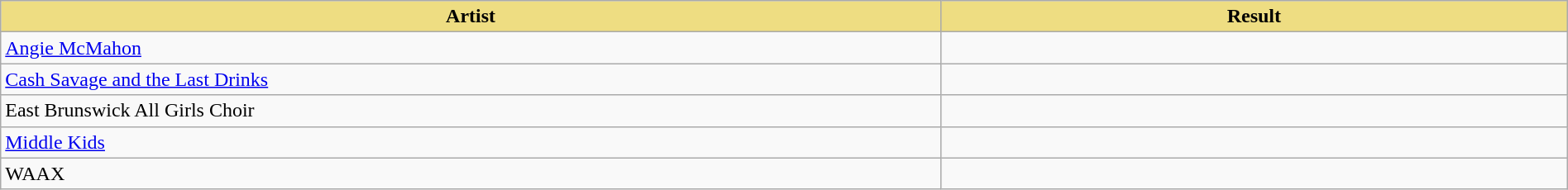<table class="wikitable" width=100%>
<tr>
<th style="width:15%;background:#EEDD82;">Artist</th>
<th style="width:10%;background:#EEDD82;">Result</th>
</tr>
<tr>
<td><a href='#'>Angie McMahon</a></td>
<td></td>
</tr>
<tr>
<td><a href='#'>Cash Savage and the Last Drinks</a></td>
<td></td>
</tr>
<tr>
<td>East Brunswick All Girls Choir</td>
<td></td>
</tr>
<tr>
<td><a href='#'>Middle Kids</a></td>
<td></td>
</tr>
<tr>
<td>WAAX</td>
<td></td>
</tr>
</table>
